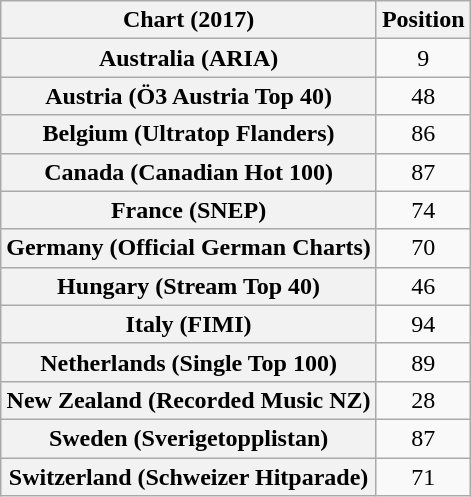<table class="wikitable plainrowheaders sortable" style="text-align:center">
<tr>
<th scope="col">Chart (2017)</th>
<th scope="col">Position</th>
</tr>
<tr>
<th scope="row">Australia (ARIA)</th>
<td>9</td>
</tr>
<tr>
<th scope="row">Austria (Ö3 Austria Top 40)</th>
<td>48</td>
</tr>
<tr>
<th scope="row">Belgium (Ultratop Flanders)</th>
<td>86</td>
</tr>
<tr>
<th scope="row">Canada (Canadian Hot 100)</th>
<td>87</td>
</tr>
<tr>
<th scope="row">France (SNEP)</th>
<td>74</td>
</tr>
<tr>
<th scope="row">Germany (Official German Charts)</th>
<td>70</td>
</tr>
<tr>
<th scope="row">Hungary (Stream Top 40)</th>
<td>46</td>
</tr>
<tr>
<th scope="row">Italy (FIMI)</th>
<td>94</td>
</tr>
<tr>
<th scope="row">Netherlands (Single Top 100)</th>
<td>89</td>
</tr>
<tr>
<th scope="row">New Zealand (Recorded Music NZ)</th>
<td>28</td>
</tr>
<tr>
<th scope="row">Sweden (Sverigetopplistan)</th>
<td>87</td>
</tr>
<tr>
<th scope="row">Switzerland (Schweizer Hitparade)</th>
<td>71</td>
</tr>
</table>
